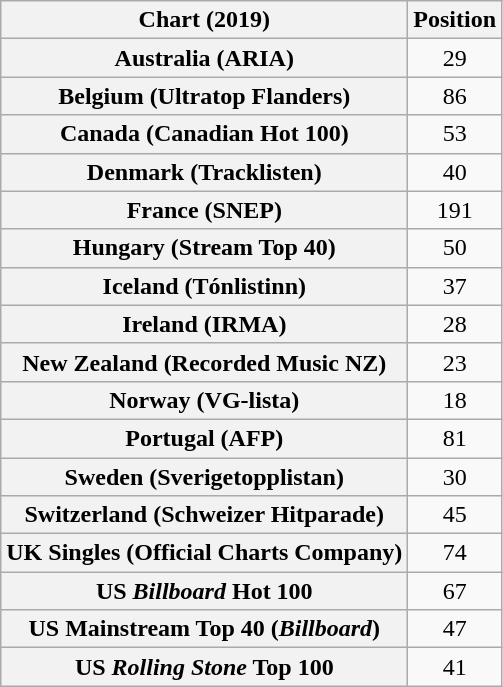<table class="wikitable sortable plainrowheaders" style="text-align:center">
<tr>
<th scope="col">Chart (2019)</th>
<th scope="col">Position</th>
</tr>
<tr>
<th scope="row">Australia (ARIA)</th>
<td>29</td>
</tr>
<tr>
<th scope="row">Belgium (Ultratop Flanders)</th>
<td>86</td>
</tr>
<tr>
<th scope="row">Canada (Canadian Hot 100)</th>
<td>53</td>
</tr>
<tr>
<th scope="row">Denmark (Tracklisten)</th>
<td>40</td>
</tr>
<tr>
<th scope="row">France (SNEP)</th>
<td>191</td>
</tr>
<tr>
<th scope="row">Hungary (Stream Top 40)</th>
<td>50</td>
</tr>
<tr>
<th scope="row">Iceland (Tónlistinn)</th>
<td>37</td>
</tr>
<tr>
<th scope="row">Ireland (IRMA)</th>
<td>28</td>
</tr>
<tr>
<th scope="row">New Zealand (Recorded Music NZ)</th>
<td>23</td>
</tr>
<tr>
<th scope="row">Norway (VG-lista)</th>
<td>18</td>
</tr>
<tr>
<th scope="row">Portugal (AFP)</th>
<td>81</td>
</tr>
<tr>
<th scope="row">Sweden (Sverigetopplistan)</th>
<td>30</td>
</tr>
<tr>
<th scope="row">Switzerland (Schweizer Hitparade)</th>
<td>45</td>
</tr>
<tr>
<th scope="row">UK Singles (Official Charts Company)</th>
<td>74</td>
</tr>
<tr>
<th scope="row">US <em>Billboard</em> Hot 100</th>
<td>67</td>
</tr>
<tr>
<th scope="row">US Mainstream Top 40 (<em>Billboard</em>)</th>
<td>47</td>
</tr>
<tr>
<th scope="row">US <em>Rolling Stone</em> Top 100</th>
<td>41</td>
</tr>
</table>
